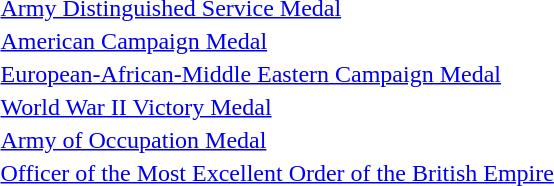<table>
<tr>
<td></td>
<td><a href='#'>Army Distinguished Service Medal</a></td>
</tr>
<tr>
<td></td>
<td><a href='#'>American Campaign Medal</a></td>
</tr>
<tr>
<td></td>
<td><a href='#'>European-African-Middle Eastern Campaign Medal</a></td>
</tr>
<tr>
<td></td>
<td><a href='#'>World War II Victory Medal</a></td>
</tr>
<tr>
<td></td>
<td><a href='#'>Army of Occupation Medal</a></td>
</tr>
<tr>
<td></td>
<td><a href='#'>Officer of the Most Excellent Order of the British Empire</a></td>
</tr>
</table>
